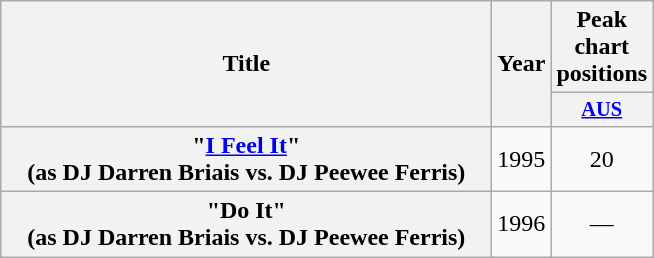<table class="wikitable plainrowheaders" style="text-align:center;">
<tr>
<th scope="col" rowspan="2" style="width:20em;">Title</th>
<th scope="col" rowspan="2" style="width:1em;">Year</th>
<th scope="col" colspan="1">Peak chart positions</th>
</tr>
<tr>
<th scope="col" style="width:3em;font-size:85%;"><a href='#'>AUS</a><br></th>
</tr>
<tr>
<th scope="row">"<a href='#'>I Feel It</a>" <br> (as DJ Darren Briais vs. DJ Peewee Ferris)</th>
<td>1995</td>
<td>20</td>
</tr>
<tr>
<th scope="row">"Do It" <br> (as DJ Darren Briais vs. DJ Peewee Ferris)</th>
<td>1996</td>
<td>—</td>
</tr>
</table>
